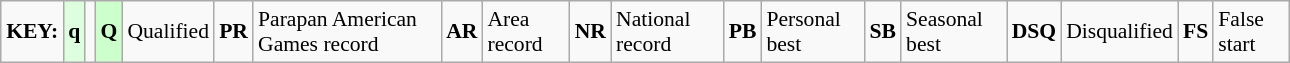<table class="wikitable" style="margin:0.5em auto; font-size:90%;position:relative;" width=68%>
<tr>
<td><strong>KEY:</strong></td>
<td bgcolor=ddffdd align=center><strong>q</strong></td>
<td></td>
<td bgcolor=ccffcc align=center><strong>Q</strong></td>
<td>Qualified</td>
<td align=center><strong>PR</strong></td>
<td>Parapan American Games record</td>
<td align=center><strong>AR</strong></td>
<td>Area record</td>
<td align=center><strong>NR</strong></td>
<td>National record</td>
<td align=center><strong>PB</strong></td>
<td>Personal best</td>
<td align=center><strong>SB</strong></td>
<td>Seasonal best</td>
<td align=center><strong>DSQ</strong></td>
<td>Disqualified</td>
<td align=center><strong>FS</strong></td>
<td>False start</td>
</tr>
</table>
